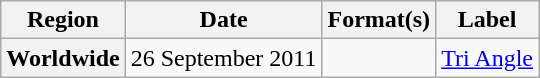<table class="wikitable plainrowheaders">
<tr>
<th scope="col">Region</th>
<th scope="col">Date</th>
<th scope="col">Format(s)</th>
<th scope="col">Label</th>
</tr>
<tr>
<th scope="row">Worldwide</th>
<td>26 September 2011</td>
<td></td>
<td><a href='#'>Tri Angle</a></td>
</tr>
</table>
